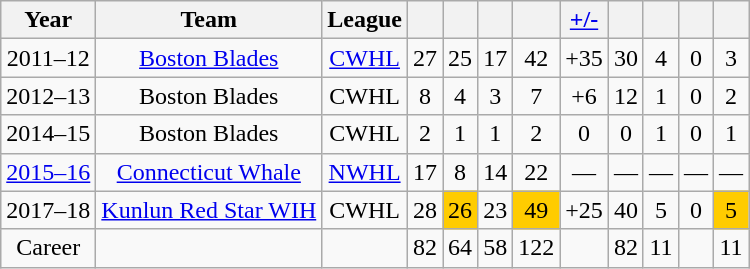<table class="wikitable" style ="text-align:center">
<tr>
<th>Year</th>
<th>Team</th>
<th>League</th>
<th></th>
<th></th>
<th></th>
<th></th>
<th><a href='#'>+/-</a></th>
<th></th>
<th></th>
<th></th>
<th></th>
</tr>
<tr>
<td>2011–12</td>
<td><a href='#'>Boston Blades</a></td>
<td><a href='#'>CWHL</a></td>
<td>27</td>
<td>25</td>
<td>17</td>
<td>42</td>
<td>+35</td>
<td>30</td>
<td>4</td>
<td>0</td>
<td>3</td>
</tr>
<tr>
<td>2012–13</td>
<td>Boston Blades</td>
<td>CWHL</td>
<td>8</td>
<td>4</td>
<td>3</td>
<td>7</td>
<td>+6</td>
<td>12</td>
<td>1</td>
<td>0</td>
<td>2</td>
</tr>
<tr>
<td>2014–15</td>
<td>Boston Blades</td>
<td>CWHL</td>
<td>2</td>
<td>1</td>
<td>1</td>
<td>2</td>
<td>0</td>
<td>0</td>
<td>1</td>
<td>0</td>
<td>1</td>
</tr>
<tr>
<td><a href='#'>2015–16</a></td>
<td><a href='#'>Connecticut Whale</a></td>
<td><a href='#'>NWHL</a></td>
<td>17</td>
<td>8</td>
<td>14</td>
<td>22</td>
<td>—</td>
<td>—</td>
<td>—</td>
<td>—</td>
<td>—</td>
</tr>
<tr>
<td>2017–18</td>
<td><a href='#'>Kunlun Red Star WIH</a></td>
<td>CWHL</td>
<td>28</td>
<td style="background:#fc0;">26</td>
<td>23</td>
<td style="background:#fc0;">49</td>
<td>+25</td>
<td>40</td>
<td>5</td>
<td>0</td>
<td style="background:#fc0;">5</td>
</tr>
<tr>
<td>Career</td>
<td></td>
<td></td>
<td>82</td>
<td>64</td>
<td>58</td>
<td>122</td>
<td></td>
<td>82</td>
<td>11</td>
<td></td>
<td>11</td>
</tr>
</table>
